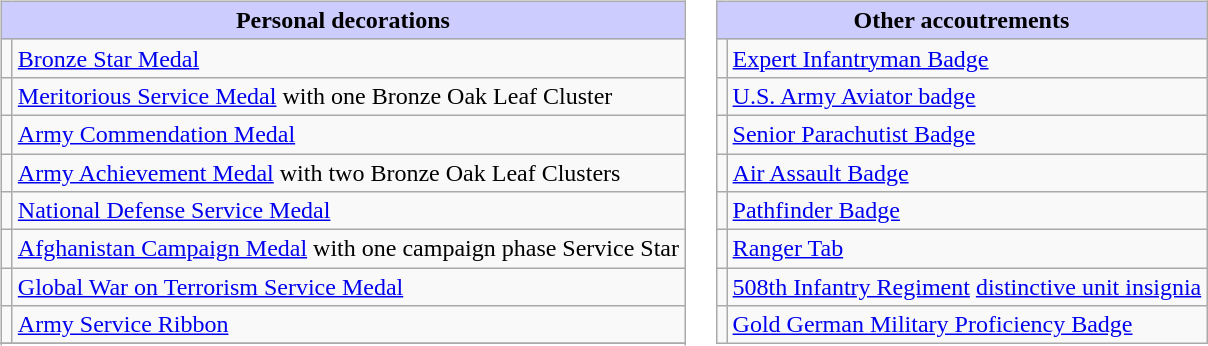<table style="width=100%;">
<tr>
<td valign="top"><br><table class="wikitable">
<tr style="background:#ccf; text-align:center;">
<td colspan=2><strong>Personal decorations</strong></td>
</tr>
<tr>
<td></td>
<td><a href='#'>Bronze Star Medal</a></td>
</tr>
<tr>
<td></td>
<td><a href='#'>Meritorious Service Medal</a> with one Bronze Oak Leaf Cluster</td>
</tr>
<tr>
<td></td>
<td><a href='#'>Army Commendation Medal</a></td>
</tr>
<tr>
<td></td>
<td><a href='#'>Army Achievement Medal</a> with two Bronze Oak Leaf Clusters</td>
</tr>
<tr>
<td></td>
<td><a href='#'>National Defense Service Medal</a></td>
</tr>
<tr>
<td></td>
<td><a href='#'>Afghanistan Campaign Medal</a> with one campaign phase Service Star</td>
</tr>
<tr>
<td></td>
<td><a href='#'>Global War on Terrorism Service Medal</a></td>
</tr>
<tr>
<td></td>
<td><a href='#'>Army Service Ribbon</a></td>
</tr>
<tr>
</tr>
<tr style="background:#ccf; text-align:center;">
</tr>
</table>
</td>
<td valign="top"><br><table class="wikitable">
<tr style="background:#ccf; text-align:center;">
<td colspan=2><strong>Other accoutrements</strong></td>
</tr>
<tr>
<td></td>
<td><a href='#'>Expert Infantryman Badge</a></td>
</tr>
<tr>
<td></td>
<td><a href='#'>U.S. Army Aviator badge</a></td>
</tr>
<tr>
<td></td>
<td><a href='#'>Senior Parachutist Badge</a></td>
</tr>
<tr>
<td></td>
<td><a href='#'>Air Assault Badge</a></td>
</tr>
<tr>
<td></td>
<td><a href='#'>Pathfinder Badge</a></td>
</tr>
<tr>
<td></td>
<td><a href='#'>Ranger Tab</a></td>
</tr>
<tr>
<td></td>
<td><a href='#'>508th Infantry Regiment</a> <a href='#'>distinctive unit insignia</a></td>
</tr>
<tr>
<td></td>
<td><a href='#'>Gold German Military Proficiency Badge</a></td>
</tr>
</table>
</td>
</tr>
</table>
